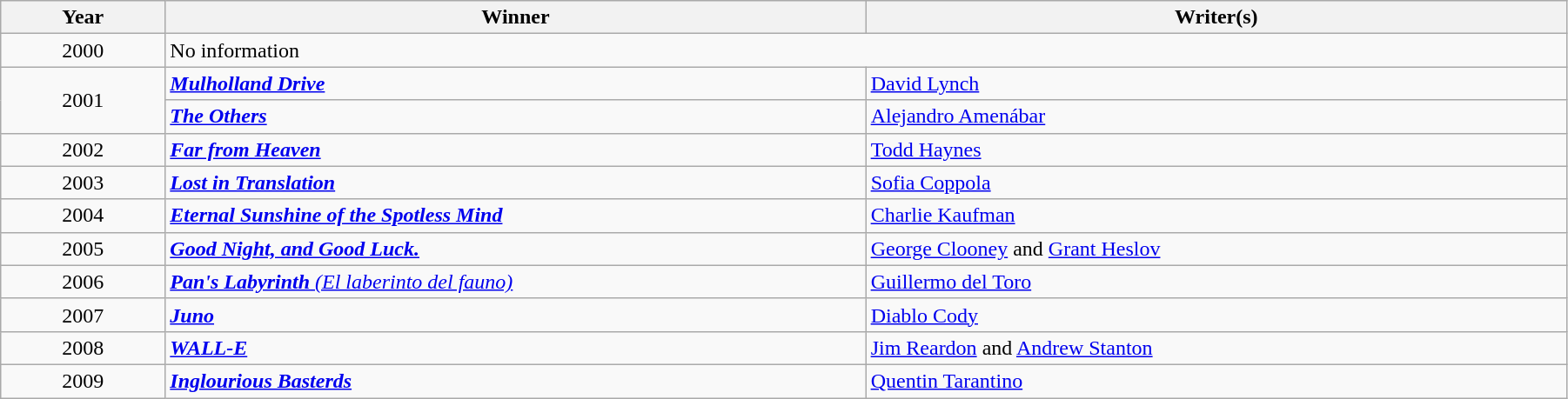<table class="wikitable" width="95%" cellpadding="5">
<tr>
<th width="100"><strong>Year</strong></th>
<th width="450"><strong>Winner</strong></th>
<th width="450"><strong>Writer(s)</strong></th>
</tr>
<tr>
<td style="text-align:center;">2000</td>
<td colspan="2">No information</td>
</tr>
<tr>
<td rowspan="2" style="text-align:center;">2001</td>
<td><strong><em><a href='#'>Mulholland Drive</a></em></strong></td>
<td><a href='#'>David Lynch</a></td>
</tr>
<tr>
<td><strong><em><a href='#'>The Others</a></em></strong></td>
<td><a href='#'>Alejandro Amenábar</a></td>
</tr>
<tr>
<td style="text-align:center;">2002</td>
<td><strong><em><a href='#'>Far from Heaven</a></em></strong></td>
<td><a href='#'>Todd Haynes</a></td>
</tr>
<tr>
<td style="text-align:center;">2003</td>
<td><strong><em><a href='#'>Lost in Translation</a></em></strong></td>
<td><a href='#'>Sofia Coppola</a></td>
</tr>
<tr>
<td style="text-align:center;">2004</td>
<td><strong><em><a href='#'>Eternal Sunshine of the Spotless Mind</a></em></strong></td>
<td><a href='#'>Charlie Kaufman</a></td>
</tr>
<tr>
<td style="text-align:center;">2005</td>
<td><strong><em><a href='#'>Good Night, and Good Luck.</a></em></strong></td>
<td><a href='#'>George Clooney</a> and <a href='#'>Grant Heslov</a></td>
</tr>
<tr>
<td style="text-align:center;">2006</td>
<td><em><a href='#'><strong>Pan's Labyrinth</strong> (El laberinto del fauno)</a></em></td>
<td><a href='#'>Guillermo del Toro</a></td>
</tr>
<tr>
<td style="text-align:center;">2007</td>
<td><strong><em><a href='#'>Juno</a></em></strong></td>
<td><a href='#'>Diablo Cody</a></td>
</tr>
<tr>
<td style="text-align:center;">2008</td>
<td><strong><em><a href='#'>WALL-E</a></em></strong></td>
<td><a href='#'>Jim Reardon</a> and <a href='#'>Andrew Stanton</a></td>
</tr>
<tr>
<td style="text-align:center;">2009</td>
<td><strong><em><a href='#'>Inglourious Basterds</a></em></strong></td>
<td><a href='#'>Quentin Tarantino</a></td>
</tr>
</table>
